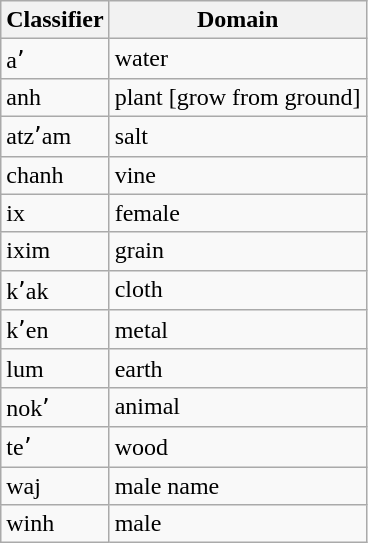<table class="wikitable">
<tr>
<th>Classifier</th>
<th>Domain</th>
</tr>
<tr>
<td>aʼ</td>
<td>water</td>
</tr>
<tr>
<td>anh</td>
<td>plant [grow from ground]</td>
</tr>
<tr>
<td>atzʼam</td>
<td>salt</td>
</tr>
<tr>
<td>chanh</td>
<td>vine</td>
</tr>
<tr>
<td>ix</td>
<td>female</td>
</tr>
<tr>
<td>ixim</td>
<td>grain</td>
</tr>
<tr>
<td>kʼak</td>
<td>cloth</td>
</tr>
<tr>
<td>kʼen</td>
<td>metal</td>
</tr>
<tr>
<td>lum</td>
<td>earth</td>
</tr>
<tr>
<td>nokʼ</td>
<td>animal</td>
</tr>
<tr>
<td>teʼ</td>
<td>wood</td>
</tr>
<tr>
<td>waj</td>
<td>male name</td>
</tr>
<tr>
<td>winh</td>
<td>male</td>
</tr>
</table>
